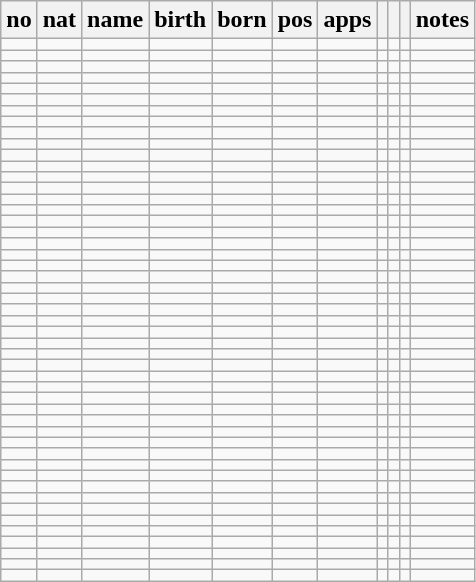<table class="wikitable sortable">
<tr>
<th>no</th>
<th>nat</th>
<th>name</th>
<th>birth</th>
<th>born</th>
<th>pos</th>
<th>apps</th>
<th></th>
<th></th>
<th></th>
<th>notes</th>
</tr>
<tr>
<td></td>
<td></td>
<td></td>
<td></td>
<td></td>
<td></td>
<td></td>
<td></td>
<td></td>
<td></td>
<td></td>
</tr>
<tr>
<td></td>
<td></td>
<td></td>
<td></td>
<td></td>
<td></td>
<td></td>
<td></td>
<td></td>
<td></td>
<td></td>
</tr>
<tr>
<td></td>
<td></td>
<td></td>
<td></td>
<td></td>
<td></td>
<td></td>
<td></td>
<td></td>
<td></td>
<td></td>
</tr>
<tr>
<td></td>
<td></td>
<td></td>
<td></td>
<td></td>
<td></td>
<td></td>
<td></td>
<td></td>
<td></td>
<td></td>
</tr>
<tr>
<td></td>
<td></td>
<td></td>
<td></td>
<td></td>
<td></td>
<td></td>
<td></td>
<td></td>
<td></td>
<td></td>
</tr>
<tr>
<td></td>
<td></td>
<td></td>
<td></td>
<td></td>
<td></td>
<td></td>
<td></td>
<td></td>
<td></td>
<td></td>
</tr>
<tr>
<td></td>
<td></td>
<td></td>
<td></td>
<td></td>
<td></td>
<td></td>
<td></td>
<td></td>
<td></td>
<td></td>
</tr>
<tr>
<td></td>
<td></td>
<td></td>
<td></td>
<td></td>
<td></td>
<td></td>
<td></td>
<td></td>
<td></td>
<td></td>
</tr>
<tr>
<td></td>
<td></td>
<td></td>
<td></td>
<td></td>
<td></td>
<td></td>
<td></td>
<td></td>
<td></td>
<td></td>
</tr>
<tr>
<td></td>
<td></td>
<td></td>
<td></td>
<td></td>
<td></td>
<td></td>
<td></td>
<td></td>
<td></td>
<td></td>
</tr>
<tr>
<td></td>
<td></td>
<td></td>
<td></td>
<td></td>
<td></td>
<td></td>
<td></td>
<td></td>
<td></td>
<td></td>
</tr>
<tr>
<td></td>
<td></td>
<td></td>
<td></td>
<td></td>
<td></td>
<td></td>
<td></td>
<td></td>
<td></td>
<td></td>
</tr>
<tr>
<td></td>
<td></td>
<td></td>
<td></td>
<td></td>
<td></td>
<td></td>
<td></td>
<td></td>
<td></td>
<td></td>
</tr>
<tr>
<td></td>
<td></td>
<td></td>
<td></td>
<td></td>
<td></td>
<td></td>
<td></td>
<td></td>
<td></td>
<td></td>
</tr>
<tr>
<td></td>
<td></td>
<td></td>
<td></td>
<td></td>
<td></td>
<td></td>
<td></td>
<td></td>
<td></td>
<td></td>
</tr>
<tr>
<td></td>
<td></td>
<td></td>
<td></td>
<td></td>
<td></td>
<td></td>
<td></td>
<td></td>
<td></td>
<td></td>
</tr>
<tr>
<td></td>
<td></td>
<td></td>
<td></td>
<td></td>
<td></td>
<td></td>
<td></td>
<td></td>
<td></td>
<td></td>
</tr>
<tr>
<td></td>
<td></td>
<td></td>
<td></td>
<td></td>
<td></td>
<td></td>
<td></td>
<td></td>
<td></td>
<td></td>
</tr>
<tr>
<td></td>
<td></td>
<td></td>
<td></td>
<td></td>
<td></td>
<td></td>
<td></td>
<td></td>
<td></td>
<td></td>
</tr>
<tr>
<td></td>
<td></td>
<td></td>
<td></td>
<td></td>
<td></td>
<td></td>
<td></td>
<td></td>
<td></td>
<td></td>
</tr>
<tr>
<td></td>
<td></td>
<td></td>
<td></td>
<td></td>
<td></td>
<td></td>
<td></td>
<td></td>
<td></td>
<td></td>
</tr>
<tr>
<td></td>
<td></td>
<td></td>
<td></td>
<td></td>
<td></td>
<td></td>
<td></td>
<td></td>
<td></td>
<td></td>
</tr>
<tr>
<td></td>
<td></td>
<td></td>
<td></td>
<td></td>
<td></td>
<td></td>
<td></td>
<td></td>
<td></td>
<td></td>
</tr>
<tr>
<td></td>
<td></td>
<td></td>
<td></td>
<td></td>
<td></td>
<td></td>
<td></td>
<td></td>
<td></td>
<td></td>
</tr>
<tr>
<td></td>
<td></td>
<td></td>
<td></td>
<td></td>
<td></td>
<td></td>
<td></td>
<td></td>
<td></td>
<td></td>
</tr>
<tr>
<td></td>
<td></td>
<td></td>
<td></td>
<td></td>
<td></td>
<td></td>
<td></td>
<td></td>
<td></td>
<td></td>
</tr>
<tr>
<td></td>
<td></td>
<td></td>
<td></td>
<td></td>
<td></td>
<td></td>
<td></td>
<td></td>
<td></td>
<td></td>
</tr>
<tr>
<td></td>
<td></td>
<td></td>
<td></td>
<td></td>
<td></td>
<td></td>
<td></td>
<td></td>
<td></td>
<td></td>
</tr>
<tr>
<td></td>
<td></td>
<td></td>
<td></td>
<td></td>
<td></td>
<td></td>
<td></td>
<td></td>
<td></td>
<td></td>
</tr>
<tr>
<td></td>
<td></td>
<td></td>
<td></td>
<td></td>
<td></td>
<td></td>
<td></td>
<td></td>
<td></td>
<td></td>
</tr>
<tr>
<td></td>
<td></td>
<td></td>
<td></td>
<td></td>
<td></td>
<td></td>
<td></td>
<td></td>
<td></td>
<td></td>
</tr>
<tr>
<td></td>
<td></td>
<td></td>
<td></td>
<td></td>
<td></td>
<td></td>
<td></td>
<td></td>
<td></td>
<td></td>
</tr>
<tr>
<td></td>
<td></td>
<td></td>
<td></td>
<td></td>
<td></td>
<td></td>
<td></td>
<td></td>
<td></td>
<td></td>
</tr>
<tr>
<td></td>
<td></td>
<td></td>
<td></td>
<td></td>
<td></td>
<td></td>
<td></td>
<td></td>
<td></td>
<td></td>
</tr>
<tr>
<td></td>
<td></td>
<td></td>
<td></td>
<td></td>
<td></td>
<td></td>
<td></td>
<td></td>
<td></td>
<td></td>
</tr>
<tr>
<td></td>
<td></td>
<td></td>
<td></td>
<td></td>
<td></td>
<td></td>
<td></td>
<td></td>
<td></td>
<td></td>
</tr>
<tr>
<td></td>
<td></td>
<td></td>
<td></td>
<td></td>
<td></td>
<td></td>
<td></td>
<td></td>
<td></td>
<td></td>
</tr>
<tr>
<td></td>
<td></td>
<td></td>
<td></td>
<td></td>
<td></td>
<td></td>
<td></td>
<td></td>
<td></td>
<td></td>
</tr>
<tr>
<td></td>
<td></td>
<td></td>
<td></td>
<td></td>
<td></td>
<td></td>
<td></td>
<td></td>
<td></td>
<td></td>
</tr>
<tr>
<td></td>
<td></td>
<td></td>
<td></td>
<td></td>
<td></td>
<td></td>
<td></td>
<td></td>
<td></td>
<td></td>
</tr>
<tr>
<td></td>
<td></td>
<td></td>
<td></td>
<td></td>
<td></td>
<td></td>
<td></td>
<td></td>
<td></td>
<td></td>
</tr>
<tr>
<td></td>
<td></td>
<td></td>
<td></td>
<td></td>
<td></td>
<td></td>
<td></td>
<td></td>
<td></td>
<td></td>
</tr>
<tr>
<td></td>
<td></td>
<td></td>
<td></td>
<td></td>
<td></td>
<td></td>
<td></td>
<td></td>
<td></td>
<td></td>
</tr>
<tr>
<td></td>
<td></td>
<td></td>
<td></td>
<td></td>
<td></td>
<td></td>
<td></td>
<td></td>
<td></td>
<td></td>
</tr>
<tr>
<td></td>
<td></td>
<td></td>
<td></td>
<td></td>
<td></td>
<td></td>
<td></td>
<td></td>
<td></td>
<td></td>
</tr>
<tr>
<td></td>
<td></td>
<td></td>
<td></td>
<td></td>
<td></td>
<td></td>
<td></td>
<td></td>
<td></td>
<td></td>
</tr>
<tr>
<td></td>
<td></td>
<td></td>
<td></td>
<td></td>
<td></td>
<td></td>
<td></td>
<td></td>
<td></td>
<td></td>
</tr>
<tr>
<td></td>
<td></td>
<td></td>
<td></td>
<td></td>
<td></td>
<td></td>
<td></td>
<td></td>
<td></td>
<td></td>
</tr>
<tr>
<td></td>
<td></td>
<td></td>
<td></td>
<td></td>
<td></td>
<td></td>
<td></td>
<td></td>
<td></td>
<td></td>
</tr>
</table>
